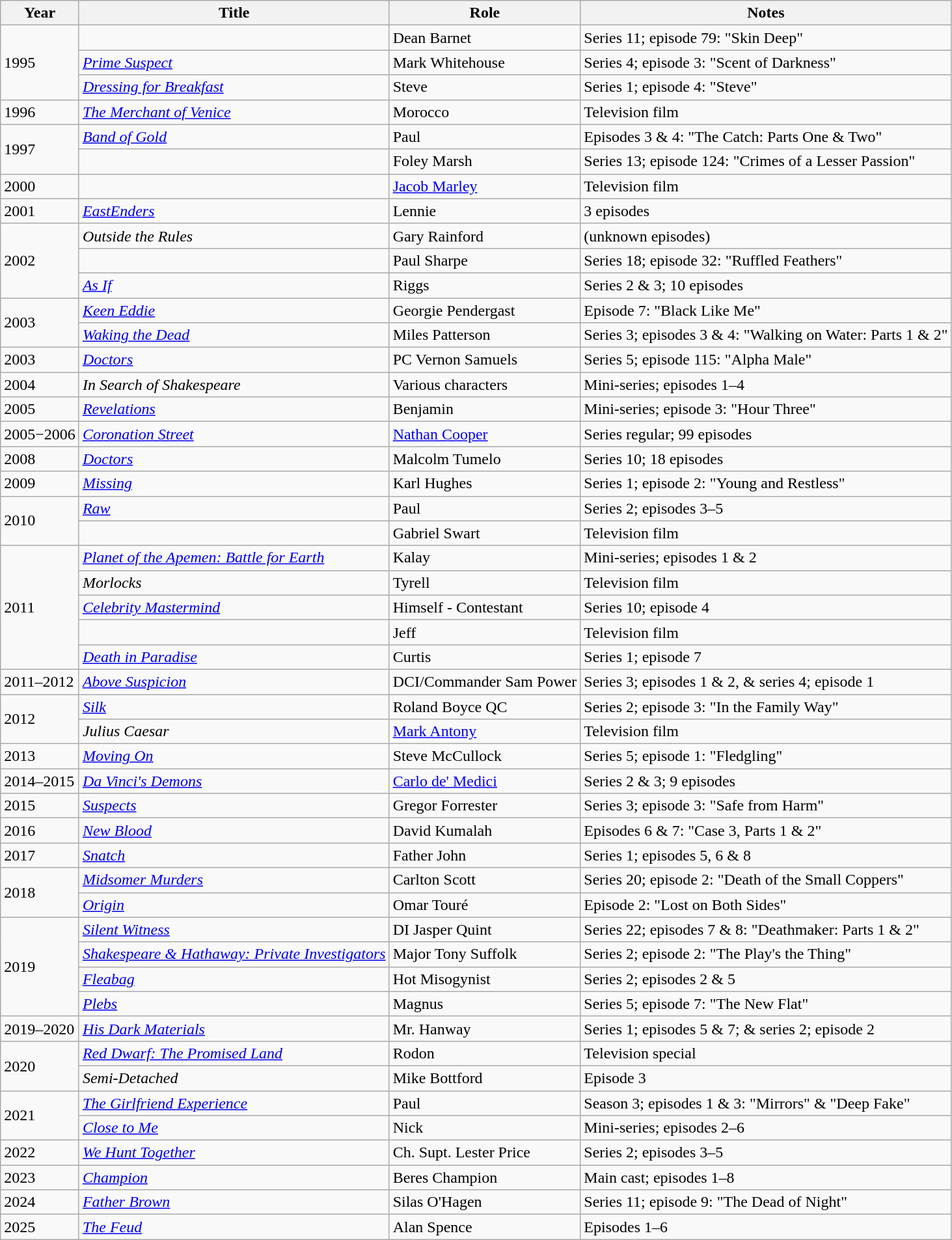<table class="wikitable sortable">
<tr>
<th>Year</th>
<th>Title</th>
<th>Role</th>
<th class="unsortable">Notes</th>
</tr>
<tr>
<td rowspan=3>1995</td>
<td><em></em></td>
<td>Dean Barnet</td>
<td>Series 11; episode 79: "Skin Deep"</td>
</tr>
<tr>
<td><em><a href='#'>Prime Suspect</a></em></td>
<td>Mark Whitehouse</td>
<td>Series 4; episode 3: "Scent of Darkness"</td>
</tr>
<tr>
<td><em><a href='#'>Dressing for Breakfast</a></em></td>
<td>Steve</td>
<td>Series 1; episode 4: "Steve"</td>
</tr>
<tr>
<td>1996</td>
<td><em><a href='#'>The Merchant of Venice</a></em></td>
<td>Morocco</td>
<td>Television film</td>
</tr>
<tr>
<td rowspan=2>1997</td>
<td><em><a href='#'>Band of Gold</a></em></td>
<td>Paul</td>
<td>Episodes 3 & 4: "The Catch: Parts One & Two"</td>
</tr>
<tr>
<td><em></em></td>
<td>Foley Marsh</td>
<td>Series 13; episode 124: "Crimes of a Lesser Passion"</td>
</tr>
<tr>
<td>2000</td>
<td><em></em></td>
<td><a href='#'>Jacob Marley</a></td>
<td>Television film</td>
</tr>
<tr>
<td>2001</td>
<td><em><a href='#'>EastEnders</a></em></td>
<td>Lennie</td>
<td>3 episodes</td>
</tr>
<tr>
<td rowspan=3>2002</td>
<td><em>Outside the Rules</em></td>
<td>Gary Rainford</td>
<td>(unknown episodes)</td>
</tr>
<tr>
<td><em></em></td>
<td>Paul Sharpe</td>
<td>Series 18; episode 32: "Ruffled Feathers"</td>
</tr>
<tr>
<td><em><a href='#'>As If</a></em></td>
<td>Riggs</td>
<td>Series 2 & 3; 10 episodes</td>
</tr>
<tr>
<td rowspan=2>2003</td>
<td><em><a href='#'>Keen Eddie</a></em></td>
<td>Georgie Pendergast</td>
<td>Episode 7: "Black Like Me"</td>
</tr>
<tr>
<td><em><a href='#'>Waking the Dead</a></em></td>
<td>Miles Patterson</td>
<td>Series 3; episodes 3 & 4: "Walking on Water: Parts 1 & 2"</td>
</tr>
<tr>
<td>2003</td>
<td><em><a href='#'>Doctors</a></em></td>
<td>PC Vernon Samuels</td>
<td>Series 5; episode 115: "Alpha Male"</td>
</tr>
<tr>
<td>2004</td>
<td><em>In Search of Shakespeare</em></td>
<td>Various characters</td>
<td>Mini-series; episodes 1–4</td>
</tr>
<tr>
<td>2005</td>
<td><em><a href='#'>Revelations</a></em></td>
<td>Benjamin</td>
<td>Mini-series; episode 3: "Hour Three"</td>
</tr>
<tr>
<td>2005−2006</td>
<td><em><a href='#'>Coronation Street</a></em></td>
<td><a href='#'>Nathan Cooper</a></td>
<td>Series regular; 99 episodes</td>
</tr>
<tr>
<td>2008</td>
<td><em><a href='#'>Doctors</a></em></td>
<td>Malcolm Tumelo</td>
<td>Series 10; 18 episodes</td>
</tr>
<tr>
<td>2009</td>
<td><em><a href='#'>Missing</a></em></td>
<td>Karl Hughes</td>
<td>Series 1; episode 2: "Young and Restless"</td>
</tr>
<tr>
<td rowspan=2>2010</td>
<td><em><a href='#'>Raw</a></em></td>
<td>Paul</td>
<td>Series 2; episodes 3–5</td>
</tr>
<tr>
<td><em></em></td>
<td>Gabriel Swart</td>
<td>Television film</td>
</tr>
<tr>
<td rowspan=5>2011</td>
<td><em><a href='#'>Planet of the Apemen: Battle for Earth</a></em></td>
<td>Kalay</td>
<td>Mini-series; episodes 1 & 2</td>
</tr>
<tr>
<td><em>Morlocks</em></td>
<td>Tyrell</td>
<td>Television film</td>
</tr>
<tr>
<td><em><a href='#'>Celebrity Mastermind</a></em></td>
<td>Himself - Contestant</td>
<td>Series 10; episode 4</td>
</tr>
<tr>
<td><em></em></td>
<td>Jeff</td>
<td>Television film</td>
</tr>
<tr>
<td><em><a href='#'>Death in Paradise</a></em></td>
<td>Curtis</td>
<td>Series 1; episode 7</td>
</tr>
<tr>
<td>2011–2012</td>
<td><em><a href='#'>Above Suspicion</a></em></td>
<td>DCI/Commander Sam Power</td>
<td>Series 3; episodes 1 & 2, & series 4; episode 1</td>
</tr>
<tr>
<td rowspan=2>2012</td>
<td><em><a href='#'>Silk</a></em></td>
<td>Roland Boyce QC</td>
<td>Series 2; episode 3: "In the Family Way"</td>
</tr>
<tr>
<td><em>Julius Caesar</em></td>
<td><a href='#'>Mark Antony</a></td>
<td>Television film</td>
</tr>
<tr>
<td>2013</td>
<td><em><a href='#'>Moving On</a></em></td>
<td>Steve McCullock</td>
<td>Series 5; episode 1: "Fledgling"</td>
</tr>
<tr>
<td>2014–2015</td>
<td><em><a href='#'>Da Vinci's Demons</a></em></td>
<td><a href='#'>Carlo de' Medici</a></td>
<td>Series 2 & 3; 9 episodes</td>
</tr>
<tr>
<td>2015</td>
<td><em><a href='#'>Suspects</a></em></td>
<td>Gregor Forrester</td>
<td>Series 3; episode 3: "Safe from Harm"</td>
</tr>
<tr>
<td>2016</td>
<td><em><a href='#'>New Blood</a></em></td>
<td>David Kumalah</td>
<td>Episodes 6 & 7: "Case 3, Parts 1 & 2"</td>
</tr>
<tr>
<td>2017</td>
<td><em><a href='#'>Snatch</a></em></td>
<td>Father John</td>
<td>Series 1; episodes 5, 6 & 8</td>
</tr>
<tr>
<td rowspan=2>2018</td>
<td><em><a href='#'>Midsomer Murders</a></em></td>
<td>Carlton Scott</td>
<td>Series 20; episode 2: "Death of the Small Coppers"</td>
</tr>
<tr>
<td><em><a href='#'>Origin</a></em></td>
<td>Omar Touré</td>
<td>Episode 2: "Lost on Both Sides"</td>
</tr>
<tr>
<td rowspan=4>2019</td>
<td><em><a href='#'>Silent Witness</a></em></td>
<td>DI Jasper Quint</td>
<td>Series 22; episodes 7 & 8: "Deathmaker: Parts 1 & 2"</td>
</tr>
<tr>
<td><em><a href='#'>Shakespeare & Hathaway: Private Investigators</a></em></td>
<td>Major Tony Suffolk</td>
<td>Series 2; episode 2: "The Play's the Thing"</td>
</tr>
<tr>
<td><em><a href='#'>Fleabag</a></em></td>
<td>Hot Misogynist</td>
<td>Series 2; episodes 2 & 5</td>
</tr>
<tr>
<td><em><a href='#'>Plebs</a></em></td>
<td>Magnus</td>
<td>Series 5; episode 7: "The New Flat"</td>
</tr>
<tr>
<td>2019–2020</td>
<td><em><a href='#'>His Dark Materials</a></em></td>
<td>Mr. Hanway</td>
<td>Series 1; episodes 5 & 7; & series 2; episode 2</td>
</tr>
<tr>
<td rowspan=2>2020</td>
<td><em><a href='#'>Red Dwarf: The Promised Land</a></em></td>
<td>Rodon</td>
<td>Television special</td>
</tr>
<tr>
<td><em>Semi-Detached</em></td>
<td>Mike Bottford</td>
<td>Episode 3</td>
</tr>
<tr>
<td rowspan=2>2021</td>
<td><em><a href='#'>The Girlfriend Experience</a></em></td>
<td>Paul</td>
<td>Season 3; episodes 1 & 3: "Mirrors" & "Deep Fake"</td>
</tr>
<tr>
<td><em><a href='#'>Close to Me</a></em></td>
<td>Nick</td>
<td>Mini-series; episodes 2–6</td>
</tr>
<tr>
<td>2022</td>
<td><em><a href='#'>We Hunt Together</a></em></td>
<td>Ch. Supt. Lester Price</td>
<td>Series 2; episodes 3–5</td>
</tr>
<tr>
<td>2023</td>
<td><em><a href='#'>Champion</a></em></td>
<td>Beres Champion</td>
<td>Main cast; episodes 1–8</td>
</tr>
<tr>
<td>2024</td>
<td><em><a href='#'>Father Brown</a></em></td>
<td>Silas O'Hagen</td>
<td>Series 11; episode 9: "The Dead of Night"</td>
</tr>
<tr>
<td>2025</td>
<td><em><a href='#'>The Feud</a></em></td>
<td>Alan Spence</td>
<td>Episodes 1–6</td>
</tr>
</table>
